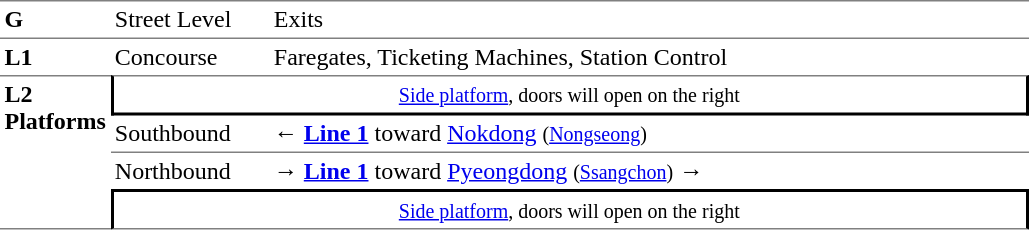<table table border=0 cellspacing=0 cellpadding=3>
<tr>
<td style="border-top:solid 1px gray;border-bottom:solid 1px gray;" width=50 valign=top><strong>G</strong></td>
<td style="border-top:solid 1px gray;border-bottom:solid 1px gray;" width=100 valign=top>Street Level</td>
<td style="border-top:solid 1px gray;border-bottom:solid 1px gray;" width=400 valign=top>Exits</td>
</tr>
<tr>
<td style="border-bottom:solid 0 gray;" width=50 valign=top><strong>L1</strong></td>
<td style="border-bottom:solid 0 gray;" width=100 valign=top>Concourse</td>
<td style="border-bottom:solid 0 gray;" width=500 valign=top>Faregates, Ticketing Machines, Station Control</td>
</tr>
<tr>
<td style="border-top:solid 1px gray;border-bottom:solid 1px gray;" rowspan=4 valign=top><strong>L2<br>Platforms</strong></td>
<td style="border-top:solid 1px gray;border-right:solid 2px black;border-left:solid 2px black;border-bottom:solid 2px black;text-align:center;" colspan=2><small><a href='#'>Side platform</a>, doors will open on the right</small></td>
</tr>
<tr>
<td style="border-bottom:solid 1px gray;">Southbound</td>
<td style="border-bottom:solid 1px gray;">← <a href='#'><span><span><strong>Line 1</strong></span></span></a> toward <a href='#'>Nokdong</a> <small>(<a href='#'>Nongseong</a>)</small></td>
</tr>
<tr>
<td>Northbound</td>
<td><span>→</span> <a href='#'><span><span><strong>Line 1</strong></span></span></a> toward <a href='#'>Pyeongdong</a> <small>(<a href='#'>Ssangchon</a>)</small> →</td>
</tr>
<tr>
<td style="border-top:solid 2px black;border-right:solid 2px black;border-left:solid 2px black;border-bottom:solid 1px gray;text-align:center;" colspan=2><small><a href='#'>Side platform</a>, doors will open on the right</small></td>
</tr>
</table>
